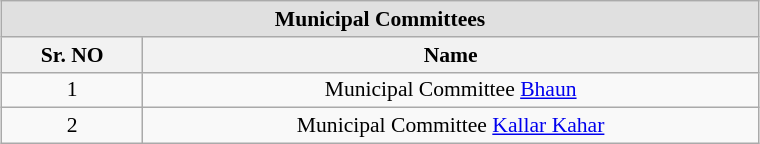<table class="wikitable" style="margin:auto; font-size:90%; align:center; text-align:center; width:40%">
<tr>
<td colspan="12" bgcolor="#E0E0E0"><strong>Municipal Committees</strong></td>
</tr>
<tr>
<th>Sr. NO</th>
<th>Name</th>
</tr>
<tr>
<td>1</td>
<td>Municipal Committee <a href='#'>Bhaun</a></td>
</tr>
<tr>
<td>2</td>
<td>Municipal Committee <a href='#'>Kallar Kahar</a></td>
</tr>
</table>
